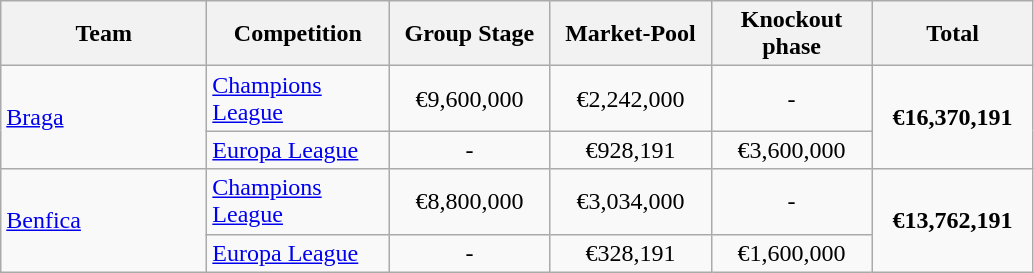<table class="wikitable" style="margin-right: 0;">
<tr text-align:center;">
<th style="width:130px;">Team</th>
<th style="width:114px;">Competition</th>
<th style="width:100px;">Group Stage</th>
<th style="width:100px;">Market-Pool</th>
<th style="width:100px;">Knockout phase</th>
<th style="width:100px;">Total</th>
</tr>
<tr>
<td rowspan="2"><a href='#'>Braga</a></td>
<td><a href='#'>Champions League</a></td>
<td align="center">€9,600,000</td>
<td align="center">€2,242,000</td>
<td align="center">-</td>
<td rowspan="2" align="center"><strong>€16,370,191</strong></td>
</tr>
<tr>
<td><a href='#'>Europa League</a></td>
<td align="center">-</td>
<td align="center">€928,191</td>
<td align="center">€3,600,000</td>
</tr>
<tr>
<td rowspan="2"><a href='#'>Benfica</a></td>
<td><a href='#'>Champions League</a></td>
<td align="center">€8,800,000</td>
<td align="center">€3,034,000</td>
<td align="center">-</td>
<td rowspan="2" align="center"><strong>€13,762,191</strong></td>
</tr>
<tr>
<td><a href='#'>Europa League</a></td>
<td align="center">-</td>
<td align="center">€328,191</td>
<td align="center">€1,600,000</td>
</tr>
</table>
